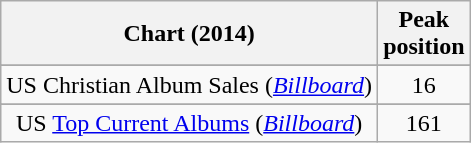<table class="wikitable sortable plainrowheaders" style="text-align:center">
<tr>
<th scope="col">Chart (2014)</th>
<th scope="col">Peak<br> position</th>
</tr>
<tr>
</tr>
<tr>
</tr>
<tr>
<td>US Christian Album Sales (<em><a href='#'>Billboard</a></em>)</td>
<td align="center">16</td>
</tr>
<tr>
</tr>
<tr>
<td>US <a href='#'>Top Current Albums</a> (<em><a href='#'>Billboard</a></em>)</td>
<td align="center">161</td>
</tr>
</table>
